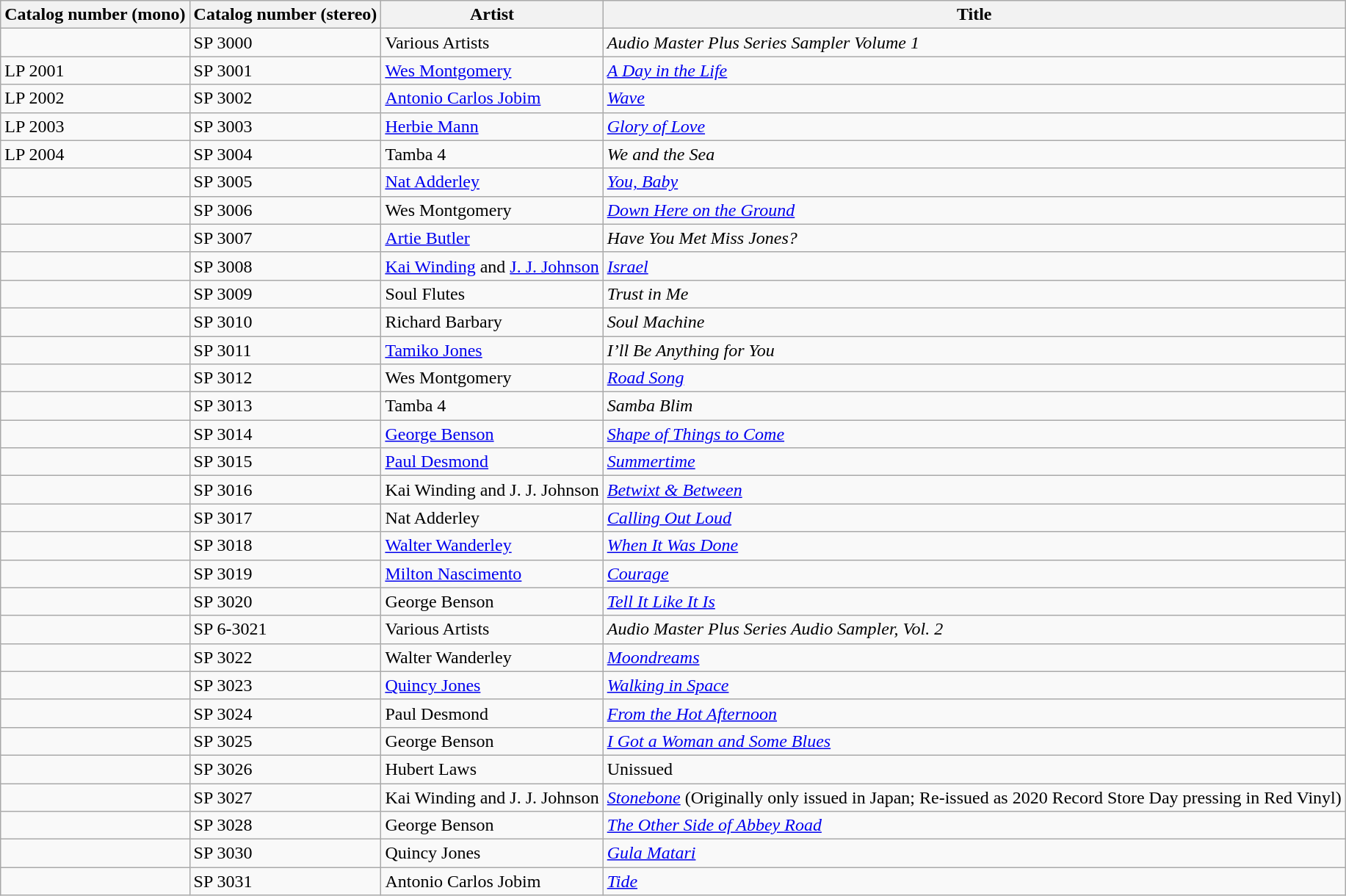<table align="center" | class="wikitable sortable" | bgcolor="#CCCCCC">
<tr>
<th>Catalog number (mono)</th>
<th>Catalog number (stereo)</th>
<th>Artist</th>
<th>Title</th>
</tr>
<tr>
<td></td>
<td>SP 3000</td>
<td>Various Artists</td>
<td><em>Audio Master Plus Series Sampler Volume 1</em></td>
</tr>
<tr>
<td>LP 2001</td>
<td>SP 3001</td>
<td><a href='#'>Wes Montgomery</a></td>
<td><em><a href='#'>A Day in the Life</a></em></td>
</tr>
<tr>
<td>LP 2002</td>
<td>SP 3002</td>
<td><a href='#'>Antonio Carlos Jobim</a></td>
<td><em><a href='#'>Wave</a></em></td>
</tr>
<tr>
<td>LP 2003</td>
<td>SP 3003</td>
<td><a href='#'>Herbie Mann</a></td>
<td><em><a href='#'>Glory of Love</a></em></td>
</tr>
<tr>
<td>LP 2004</td>
<td>SP 3004</td>
<td>Tamba 4</td>
<td><em>We and the Sea</em></td>
</tr>
<tr>
<td></td>
<td>SP 3005</td>
<td><a href='#'>Nat Adderley</a></td>
<td><em><a href='#'>You, Baby</a></em></td>
</tr>
<tr>
<td></td>
<td>SP 3006</td>
<td>Wes Montgomery</td>
<td><em><a href='#'>Down Here on the Ground</a></em></td>
</tr>
<tr>
<td></td>
<td>SP 3007</td>
<td><a href='#'>Artie Butler</a></td>
<td><em>Have You Met Miss Jones?</em></td>
</tr>
<tr>
<td></td>
<td>SP 3008</td>
<td><a href='#'>Kai Winding</a> and <a href='#'>J. J. Johnson</a></td>
<td><em><a href='#'>Israel</a></em></td>
</tr>
<tr>
<td></td>
<td>SP 3009</td>
<td>Soul Flutes</td>
<td><em>Trust in Me</em></td>
</tr>
<tr>
<td></td>
<td>SP 3010</td>
<td>Richard Barbary</td>
<td><em>Soul Machine</em></td>
</tr>
<tr>
<td></td>
<td>SP 3011</td>
<td><a href='#'>Tamiko Jones</a></td>
<td><em>I’ll Be Anything for You</em></td>
</tr>
<tr>
<td></td>
<td>SP 3012</td>
<td>Wes Montgomery</td>
<td><em><a href='#'>Road Song</a></em></td>
</tr>
<tr>
<td></td>
<td>SP 3013</td>
<td>Tamba 4</td>
<td><em>Samba Blim</em></td>
</tr>
<tr>
<td></td>
<td>SP 3014</td>
<td><a href='#'>George Benson</a></td>
<td><em><a href='#'>Shape of Things to Come</a></em></td>
</tr>
<tr>
<td></td>
<td>SP 3015</td>
<td><a href='#'>Paul Desmond</a></td>
<td><em><a href='#'>Summertime</a></em></td>
</tr>
<tr>
<td></td>
<td>SP 3016</td>
<td>Kai Winding and J. J. Johnson</td>
<td><em><a href='#'>Betwixt & Between</a></em></td>
</tr>
<tr>
<td></td>
<td>SP 3017</td>
<td>Nat Adderley</td>
<td><em><a href='#'>Calling Out Loud</a></em></td>
</tr>
<tr>
<td></td>
<td>SP 3018</td>
<td><a href='#'>Walter Wanderley</a></td>
<td><em><a href='#'>When It Was Done</a></em></td>
</tr>
<tr>
<td></td>
<td>SP 3019</td>
<td><a href='#'>Milton Nascimento</a></td>
<td><em><a href='#'>Courage</a></em></td>
</tr>
<tr>
<td></td>
<td>SP 3020</td>
<td>George Benson</td>
<td><em><a href='#'>Tell It Like It Is</a></em></td>
</tr>
<tr>
<td></td>
<td>SP 6-3021</td>
<td>Various Artists</td>
<td><em>Audio Master Plus Series Audio Sampler, Vol. 2</em></td>
</tr>
<tr>
<td></td>
<td>SP 3022</td>
<td>Walter Wanderley</td>
<td><em><a href='#'>Moondreams</a></em></td>
</tr>
<tr>
<td></td>
<td>SP 3023</td>
<td><a href='#'>Quincy Jones</a></td>
<td><em><a href='#'>Walking in Space</a></em></td>
</tr>
<tr>
<td></td>
<td>SP 3024</td>
<td>Paul Desmond</td>
<td><em><a href='#'>From the Hot Afternoon</a></em></td>
</tr>
<tr>
<td></td>
<td>SP 3025</td>
<td>George Benson</td>
<td><em><a href='#'>I Got a Woman and Some Blues</a></em></td>
</tr>
<tr>
<td></td>
<td>SP 3026</td>
<td>Hubert Laws</td>
<td>Unissued</td>
</tr>
<tr>
<td></td>
<td>SP 3027</td>
<td>Kai Winding and J. J. Johnson</td>
<td><em><a href='#'>Stonebone</a></em> (Originally only issued in Japan; Re-issued as 2020 Record Store Day pressing in Red Vinyl)</td>
</tr>
<tr>
<td></td>
<td>SP 3028</td>
<td>George Benson</td>
<td><em><a href='#'>The Other Side of Abbey Road</a></em></td>
</tr>
<tr>
<td></td>
<td>SP 3030</td>
<td>Quincy Jones</td>
<td><em><a href='#'>Gula Matari</a></em></td>
</tr>
<tr>
<td></td>
<td>SP 3031</td>
<td>Antonio Carlos Jobim</td>
<td><em> <a href='#'>Tide</a></em></td>
</tr>
</table>
